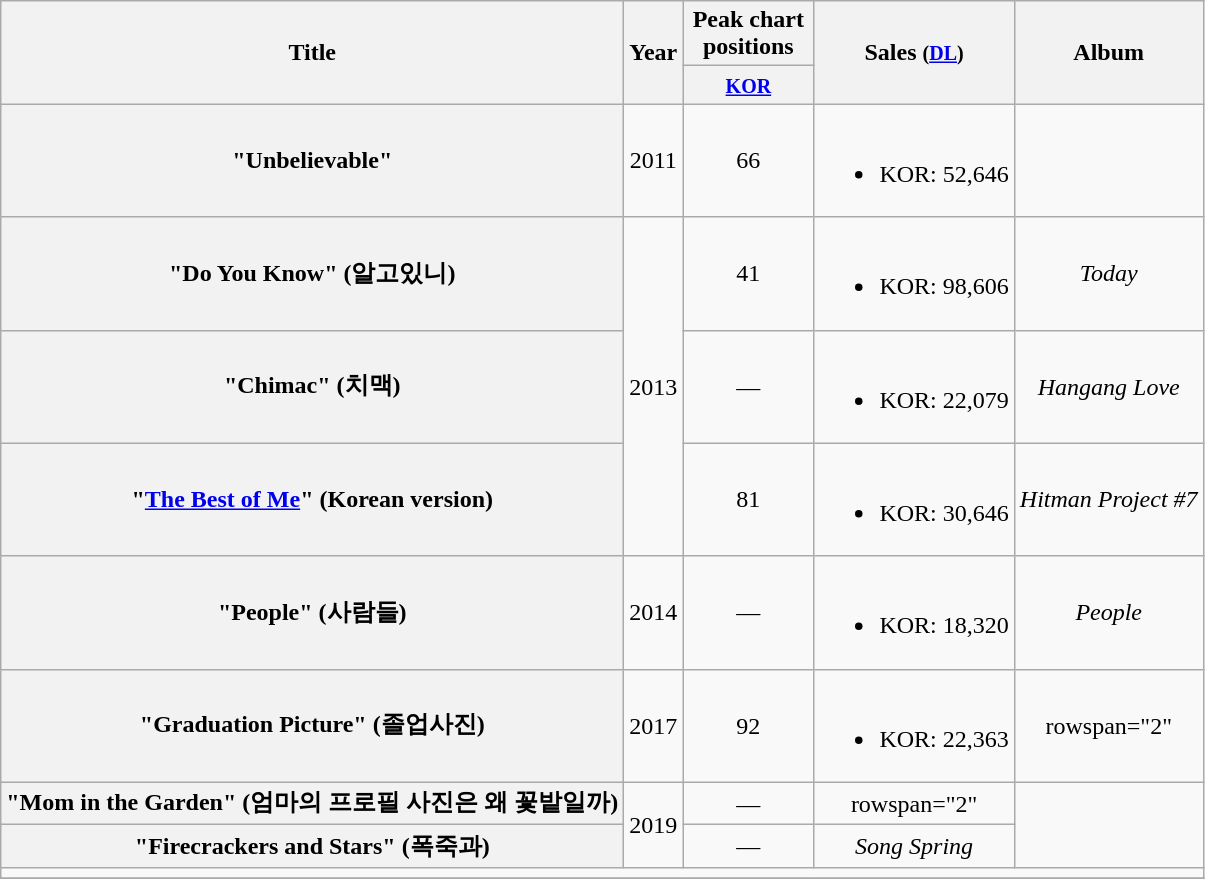<table class="wikitable plainrowheaders" style="text-align:center;">
<tr>
<th scope="col" rowspan="2">Title</th>
<th scope="col" rowspan="2">Year</th>
<th scope="col" colspan="1" style="width:5em;">Peak chart positions</th>
<th scope="col" rowspan="2">Sales <small>(<a href='#'>DL</a>)</small></th>
<th scope="col" rowspan="2">Album</th>
</tr>
<tr>
<th><small><a href='#'>KOR</a></small><br></th>
</tr>
<tr>
<th scope="row">"Unbelievable"<br></th>
<td>2011</td>
<td>66</td>
<td><br><ul><li>KOR: 52,646</li></ul></td>
<td></td>
</tr>
<tr>
<th scope="row">"Do You Know" (알고있니)</th>
<td rowspan="3">2013</td>
<td>41</td>
<td><br><ul><li>KOR: 98,606</li></ul></td>
<td><em>Today</em></td>
</tr>
<tr>
<th scope="row">"Chimac" (치맥)</th>
<td>—</td>
<td><br><ul><li>KOR: 22,079</li></ul></td>
<td><em>Hangang Love</em></td>
</tr>
<tr>
<th scope="row">"<a href='#'>The Best of Me</a>" (Korean version)</th>
<td>81</td>
<td><br><ul><li>KOR: 30,646</li></ul></td>
<td><em>Hitman Project #7</em></td>
</tr>
<tr>
<th scope="row">"People" (사람들)</th>
<td>2014</td>
<td>—</td>
<td><br><ul><li>KOR: 18,320</li></ul></td>
<td><em>People</em></td>
</tr>
<tr>
<th scope="row">"Graduation Picture" (졸업사진)</th>
<td>2017</td>
<td>92</td>
<td><br><ul><li>KOR: 22,363</li></ul></td>
<td>rowspan="2" </td>
</tr>
<tr>
<th scope="row">"Mom in the Garden" (엄마의 프로필 사진은 왜 꽃밭일까)</th>
<td rowspan="2">2019</td>
<td>—</td>
<td>rowspan="2" </td>
</tr>
<tr>
<th scope="row">"Firecrackers and Stars" (폭죽과)</th>
<td>—</td>
<td><em>Song Spring</em></td>
</tr>
<tr>
<td colspan="5"></td>
</tr>
<tr>
</tr>
</table>
